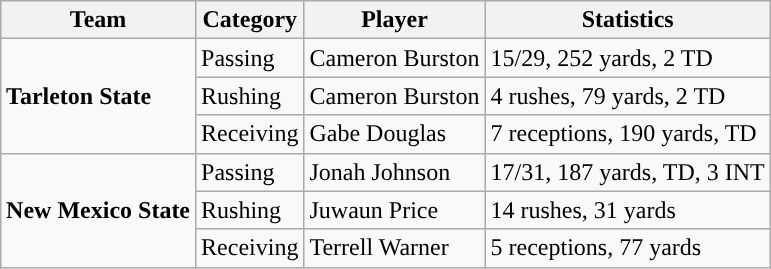<table class="wikitable" style="float: right;">
<tr>
<th>Team</th>
<th>Category</th>
<th>Player</th>
<th>Statistics</th>
</tr>
<tr>
<td rowspan=3><strong>Tarleton State</strong></td>
<td>Passing</td>
<td>Cameron Burston</td>
<td>15/29, 252 yards, 2 TD</td>
</tr>
<tr>
<td>Rushing</td>
<td>Cameron Burston</td>
<td>4 rushes, 79 yards, 2 TD</td>
</tr>
<tr>
<td>Receiving</td>
<td>Gabe Douglas</td>
<td>7 receptions, 190 yards, TD</td>
</tr>
<tr>
<td rowspan=3><strong>New Mexico State</strong></td>
<td>Passing</td>
<td>Jonah Johnson</td>
<td>17/31, 187 yards, TD, 3 INT</td>
</tr>
<tr>
<td>Rushing</td>
<td>Juwaun Price</td>
<td>14 rushes, 31 yards</td>
</tr>
<tr>
<td>Receiving</td>
<td>Terrell Warner</td>
<td>5 receptions, 77 yards</td>
</tr>
</table>
